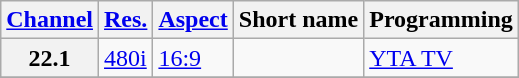<table class="wikitable">
<tr>
<th scope="col"><a href='#'>Channel</a></th>
<th scope="col"><a href='#'>Res.</a></th>
<th scope="col"><a href='#'>Aspect</a></th>
<th scope="col">Short name</th>
<th scope="col">Programming</th>
</tr>
<tr>
<th scope="row">22.1</th>
<td><a href='#'>480i</a></td>
<td><a href='#'>16:9</a></td>
<td></td>
<td><a href='#'>YTA TV</a></td>
</tr>
<tr>
</tr>
</table>
